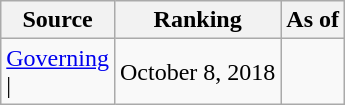<table class="wikitable" style="text-align:center">
<tr>
<th>Source</th>
<th>Ranking</th>
<th>As of</th>
</tr>
<tr>
<td align=left><a href='#'>Governing</a><br>| </td>
<td>October 8, 2018</td>
</tr>
</table>
